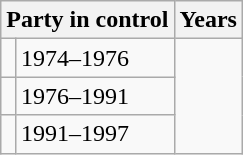<table class="wikitable">
<tr>
<th colspan="2">Party in control</th>
<th>Years</th>
</tr>
<tr>
<td></td>
<td>1974–1976</td>
</tr>
<tr>
<td></td>
<td>1976–1991</td>
</tr>
<tr>
<td></td>
<td>1991–1997</td>
</tr>
</table>
